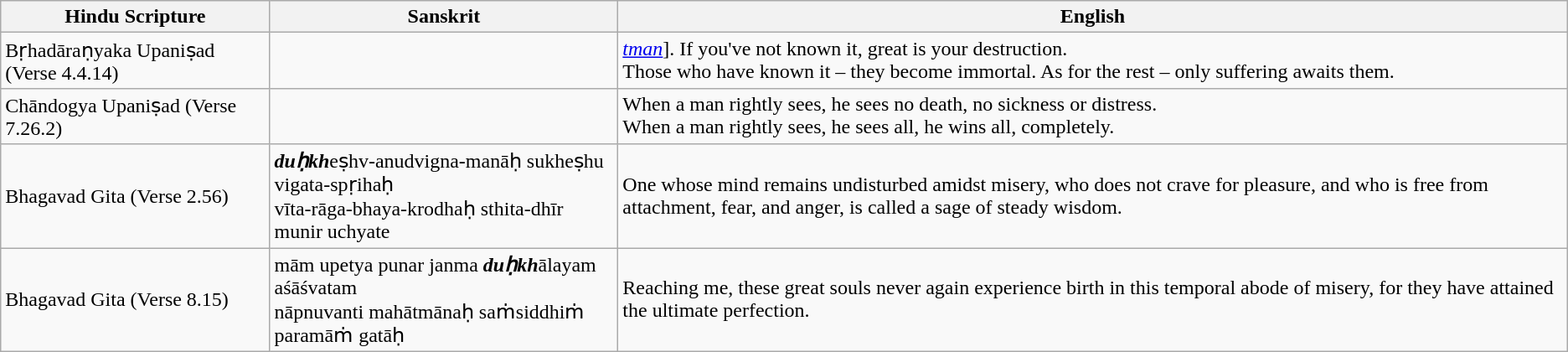<table class="wikitable">
<tr>
<th>Hindu Scripture</th>
<th>Sanskrit</th>
<th>English</th>
</tr>
<tr>
<td>Bṛhadāraṇyaka Upaniṣad (Verse 4.4.14)</td>
<td></td>
<td><em><a href='#'>tman</a></em>]. If you've not known it, great is your destruction.<br>Those who have known it – they become immortal. As for the rest – only suffering awaits them.</td>
</tr>
<tr>
<td>Chāndogya Upaniṣad (Verse 7.26.2)</td>
<td></td>
<td>When a man rightly sees, he sees no death, no sickness or distress.<br>When a man rightly sees, he sees all, he wins all, completely.</td>
</tr>
<tr>
<td>Bhagavad Gita (Verse 2.56)</td>
<td><strong><em>duḥkh</em></strong>eṣhv-anudvigna-manāḥ sukheṣhu vigata-spṛihaḥ<br>vīta-rāga-bhaya-krodhaḥ sthita-dhīr munir uchyate</td>
<td>One whose mind remains undisturbed amidst misery, who does not crave for pleasure, and who is free from attachment, fear, and anger, is called a sage of steady wisdom.</td>
</tr>
<tr>
<td>Bhagavad Gita (Verse 8.15)</td>
<td>mām upetya punar janma <strong><em>duḥkh</em></strong>ālayam aśāśvatam<br>nāpnuvanti mahātmānaḥ saṁsiddhiṁ paramāṁ gatāḥ</td>
<td>Reaching me, these great souls never again experience birth in this temporal abode of misery, for they have attained the ultimate perfection.</td>
</tr>
</table>
